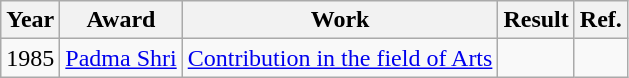<table class="wikitable">
<tr>
<th>Year</th>
<th>Award</th>
<th>Work</th>
<th>Result</th>
<th>Ref.</th>
</tr>
<tr>
<td>1985</td>
<td><a href='#'>Padma Shri</a></td>
<td><a href='#'>Contribution in the field of Arts</a></td>
<td></td>
<td></td>
</tr>
</table>
